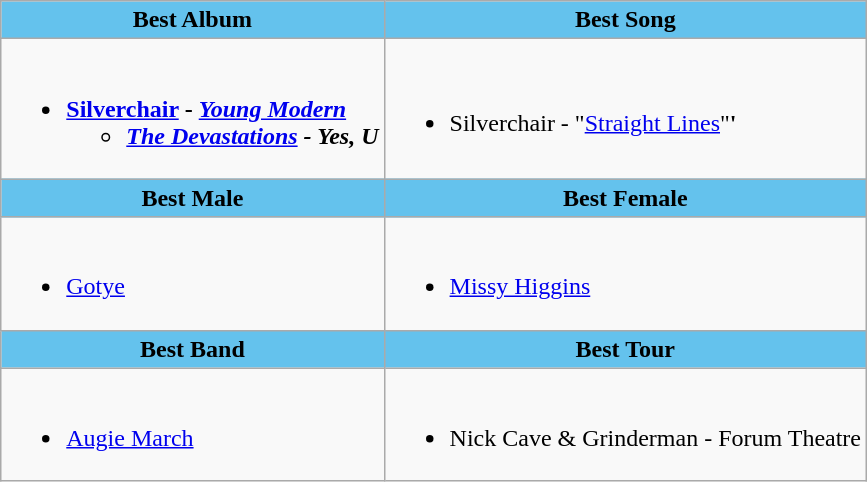<table class=wikitable style="width="100%">
<tr>
<th style="background:#64C2ED; width=;"50%">Best Album</th>
<th style="background:#64C2ED; width=;"50%">Best Song</th>
</tr>
<tr>
<td><br><ul><li><strong><a href='#'>Silverchair</a> - <em><a href='#'>Young Modern</a><strong><em><ul><li><a href='#'>The Devastations</a> - </em>Yes, U<em></li></ul></li></ul></td>
<td><br><ul><li></strong>Silverchair - "<a href='#'>Straight Lines</a>"<strong>'</li></ul></td>
</tr>
<tr>
<th style="background:#64C2ED; width=;"50%">Best Male</th>
<th style="background:#64C2ED; width=;"50%">Best Female</th>
</tr>
<tr>
<td><br><ul><li></strong><a href='#'>Gotye</a><strong></li></ul></td>
<td><br><ul><li></strong><a href='#'>Missy Higgins</a><strong></li></ul></td>
</tr>
<tr>
<th style="background:#64C2ED; width=;"50%">Best Band</th>
<th style="background:#64C2ED; width=;"50%">Best Tour</th>
</tr>
<tr>
<td><br><ul><li></strong><a href='#'>Augie March</a><strong></li></ul></td>
<td><br><ul><li></strong>Nick Cave & Grinderman - Forum Theatre<strong></li></ul></td>
</tr>
</table>
